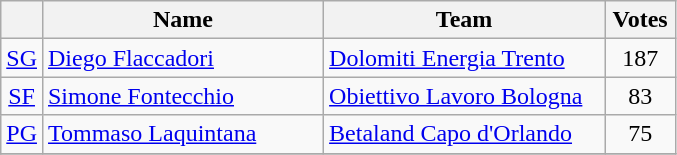<table class="wikitable sortable" style="text-align: center;">
<tr>
<th></th>
<th width=180>Name</th>
<th width=180>Team</th>
<th width=40>Votes</th>
</tr>
<tr>
<td><a href='#'>SG</a></td>
<td align="left"> <a href='#'>Diego Flaccadori</a></td>
<td style="text-align:left;"><a href='#'>Dolomiti Energia Trento</a></td>
<td>187</td>
</tr>
<tr>
<td><a href='#'>SF</a></td>
<td align="left"> <a href='#'>Simone Fontecchio</a></td>
<td style="text-align:left;"><a href='#'>Obiettivo Lavoro Bologna</a></td>
<td>83</td>
</tr>
<tr>
<td><a href='#'>PG</a></td>
<td align="left"> <a href='#'>Tommaso Laquintana</a></td>
<td style="text-align:left;"><a href='#'>Betaland Capo d'Orlando</a></td>
<td>75</td>
</tr>
<tr>
</tr>
</table>
